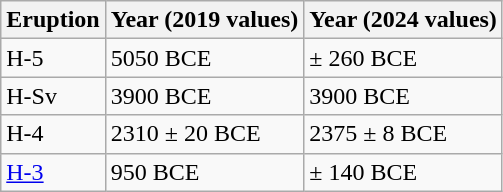<table class="wikitable">
<tr>
<th>Eruption</th>
<th>Year (2019 values)</th>
<th>Year (2024 values)</th>
</tr>
<tr>
<td>H-5</td>
<td>5050 BCE</td>
<td> ± 260 BCE</td>
</tr>
<tr>
<td>H-Sv</td>
<td>3900 BCE</td>
<td>3900 BCE</td>
</tr>
<tr>
<td>H-4</td>
<td>2310 ± 20 BCE</td>
<td>2375 ± 8 BCE</td>
</tr>
<tr>
<td><a href='#'>H-3</a></td>
<td>950 BCE</td>
<td> ± 140 BCE</td>
</tr>
</table>
